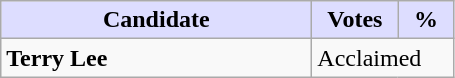<table class="wikitable">
<tr>
<th style="background:#ddf; width:200px;">Candidate</th>
<th style="background:#ddf; width:50px;">Votes</th>
<th style="background:#ddf; width:30px;">%</th>
</tr>
<tr>
<td><strong>Terry Lee</strong></td>
<td colspan="2">Acclaimed</td>
</tr>
</table>
